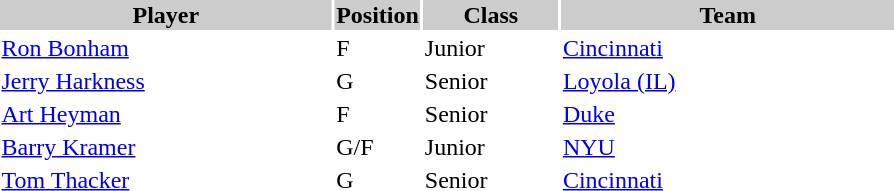<table style="width:600px" "border:'1' 'solid' 'gray'">
<tr>
<th style="background:#CCCCCC;width:40%">Player</th>
<th style="background:#CCCCCC;width:4%">Position</th>
<th style="background:#CCCCCC;width:16%">Class</th>
<th style="background:#CCCCCC;width:40%">Team</th>
</tr>
<tr>
<td><a href='#'>Ron Bonham</a></td>
<td>F</td>
<td>Junior</td>
<td><a href='#'>Cincinnati</a></td>
</tr>
<tr>
<td><a href='#'>Jerry Harkness</a></td>
<td>G</td>
<td>Senior</td>
<td><a href='#'>Loyola (IL)</a></td>
</tr>
<tr>
<td><a href='#'>Art Heyman</a></td>
<td>F</td>
<td>Senior</td>
<td><a href='#'>Duke</a></td>
</tr>
<tr>
<td><a href='#'>Barry Kramer</a></td>
<td>G/F</td>
<td>Junior</td>
<td><a href='#'>NYU</a></td>
</tr>
<tr>
<td><a href='#'>Tom Thacker</a></td>
<td>G</td>
<td>Senior</td>
<td><a href='#'>Cincinnati</a></td>
</tr>
</table>
